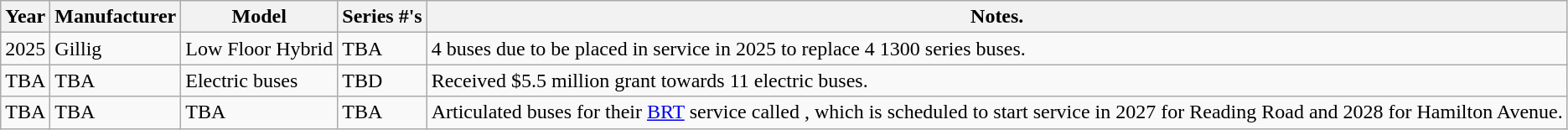<table class="wikitable sortable">
<tr>
<th>Year</th>
<th>Manufacturer</th>
<th>Model</th>
<th>Series #'s</th>
<th>Notes.</th>
</tr>
<tr>
<td>2025</td>
<td>Gillig</td>
<td>Low Floor Hybrid</td>
<td>TBA</td>
<td>4 buses due to be placed in service in 2025 to replace 4 1300 series buses.</td>
</tr>
<tr>
<td>TBA</td>
<td>TBA</td>
<td>Electric buses</td>
<td>TBD</td>
<td>Received $5.5 million grant towards 11 electric buses.</td>
</tr>
<tr>
<td>TBA</td>
<td>TBA</td>
<td>TBA</td>
<td>TBA</td>
<td>Articulated buses for their <a href='#'>BRT</a> service called , which is scheduled to start service in 2027 for Reading Road and 2028 for Hamilton Avenue.</td>
</tr>
</table>
